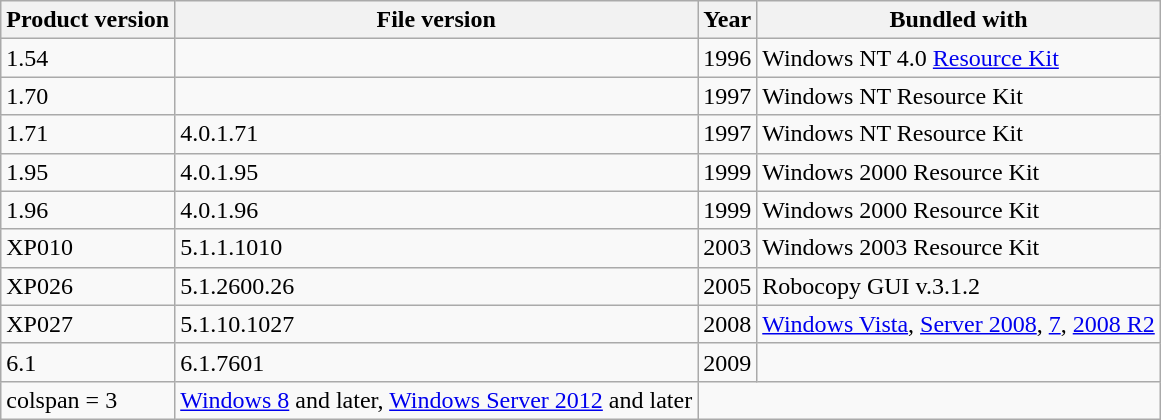<table class="wikitable">
<tr>
<th>Product version</th>
<th>File version</th>
<th>Year</th>
<th>Bundled with</th>
</tr>
<tr>
<td>1.54</td>
<td></td>
<td>1996</td>
<td>Windows NT 4.0 <a href='#'>Resource Kit</a></td>
</tr>
<tr>
<td>1.70</td>
<td></td>
<td>1997</td>
<td>Windows NT Resource Kit</td>
</tr>
<tr>
<td>1.71</td>
<td>4.0.1.71</td>
<td>1997</td>
<td>Windows NT Resource Kit</td>
</tr>
<tr>
<td>1.95</td>
<td>4.0.1.95</td>
<td>1999</td>
<td>Windows 2000 Resource Kit</td>
</tr>
<tr>
<td>1.96</td>
<td>4.0.1.96</td>
<td>1999</td>
<td>Windows 2000 Resource Kit</td>
</tr>
<tr>
<td>XP010</td>
<td>5.1.1.1010</td>
<td>2003</td>
<td>Windows 2003 Resource Kit</td>
</tr>
<tr>
<td>XP026</td>
<td>5.1.2600.26</td>
<td>2005</td>
<td>Robocopy GUI v.3.1.2</td>
</tr>
<tr>
<td>XP027</td>
<td>5.1.10.1027</td>
<td>2008</td>
<td><a href='#'>Windows Vista</a>, <a href='#'>Server 2008</a>, <a href='#'>7</a>, <a href='#'>2008 R2</a></td>
</tr>
<tr>
<td>6.1</td>
<td>6.1.7601</td>
<td>2009</td>
<td></td>
</tr>
<tr>
<td>colspan = 3 </td>
<td><a href='#'>Windows 8</a> and later, <a href='#'>Windows Server 2012</a> and later</td>
</tr>
</table>
